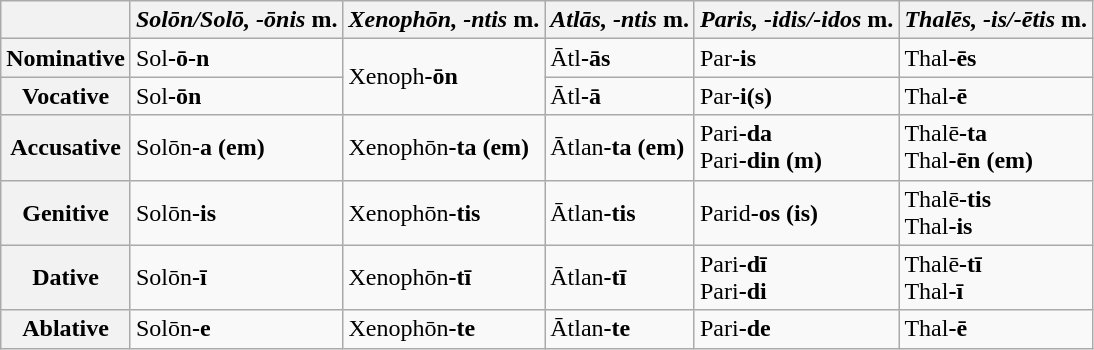<table class="wikitable">
<tr>
<th rowspan="1"></th>
<th><em>Solōn/Solō, -ōnis</em> m.</th>
<th><em>Xenophōn, -ntis</em> m.</th>
<th><em>Atlās, -ntis</em> m.</th>
<th><em>Paris, -idis/-idos</em> m.</th>
<th><em>Thalēs, -is/-ētis</em> m.</th>
</tr>
<tr>
<th>Nominative</th>
<td>Sol<strong>-ō-n</strong></td>
<td rowspan="2">Xenoph<strong>-ōn</strong></td>
<td>Ātl<strong>-ās</strong></td>
<td>Par<strong>-is</strong></td>
<td>Thal<strong>-ēs</strong></td>
</tr>
<tr>
<th>Vocative</th>
<td>Sol<strong>-ōn</strong></td>
<td>Ātl<strong>-ā</strong></td>
<td>Par<strong>-i(s)</strong></td>
<td>Thal<strong>-ē</strong></td>
</tr>
<tr>
<th>Accusative</th>
<td>Solōn<strong>-a (em)</strong></td>
<td>Xenophōn<strong>-ta (em)</strong></td>
<td>Ātlan<strong>-ta (em)</strong></td>
<td>Pari<strong>-da</strong><br>Pari<strong>-din (m)</strong></td>
<td>Thalē<strong>-ta</strong><br>Thal<strong>-ēn (em)</strong></td>
</tr>
<tr>
<th>Genitive</th>
<td>Solōn<strong>-is</strong></td>
<td>Xenophōn<strong>-tis</strong></td>
<td>Ātlan<strong>-tis</strong></td>
<td>Parid<strong>-os (is)</strong></td>
<td>Thalē<strong>-tis</strong><br>Thal<strong>-is</strong></td>
</tr>
<tr>
<th>Dative</th>
<td>Solōn<strong>-ī</strong></td>
<td>Xenophōn<strong>-tī</strong></td>
<td>Ātlan<strong>-tī</strong></td>
<td>Pari<strong>-dī</strong><br>Pari<strong>-di</strong></td>
<td>Thalē<strong>-tī</strong><br>Thal<strong>-ī</strong></td>
</tr>
<tr>
<th>Ablative</th>
<td>Solōn<strong>-e</strong></td>
<td>Xenophōn<strong>-te</strong></td>
<td>Ātlan<strong>-te</strong></td>
<td>Pari<strong>-de</strong></td>
<td>Thal<strong>-ē</strong></td>
</tr>
</table>
